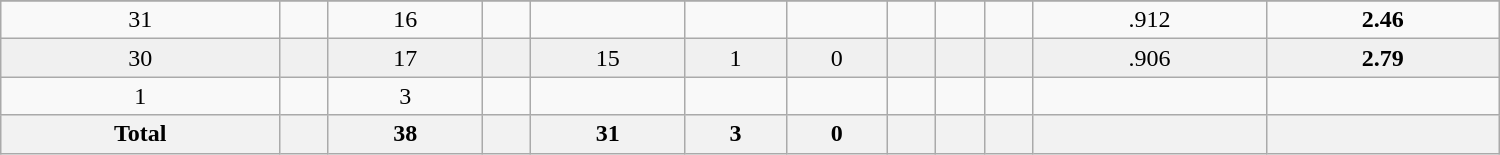<table class="wikitable sortable" width ="1000">
<tr align="center">
</tr>
<tr align="center">
<td>31</td>
<td></td>
<td>16</td>
<td></td>
<td></td>
<td></td>
<td></td>
<td></td>
<td></td>
<td></td>
<td>.912</td>
<td><strong>2.46</strong></td>
</tr>
<tr align="center" bgcolor="#f0f0f0">
<td>30</td>
<td></td>
<td>17</td>
<td></td>
<td>15</td>
<td>1</td>
<td>0</td>
<td></td>
<td></td>
<td></td>
<td>.906</td>
<td><strong>2.79</strong></td>
</tr>
<tr align="center">
<td>1</td>
<td></td>
<td>3</td>
<td></td>
<td></td>
<td></td>
<td></td>
<td></td>
<td></td>
<td></td>
<td></td>
<td></td>
</tr>
<tr align="center" bgcolor="#f0f0f0">
<th>Total</th>
<th></th>
<th>38</th>
<th></th>
<th>31</th>
<th>3</th>
<th>0</th>
<th></th>
<th></th>
<th></th>
<th></th>
<th></th>
</tr>
</table>
